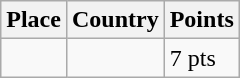<table class=wikitable>
<tr>
<th>Place</th>
<th>Country</th>
<th>Points</th>
</tr>
<tr>
<td align=center></td>
<td></td>
<td>7 pts</td>
</tr>
</table>
